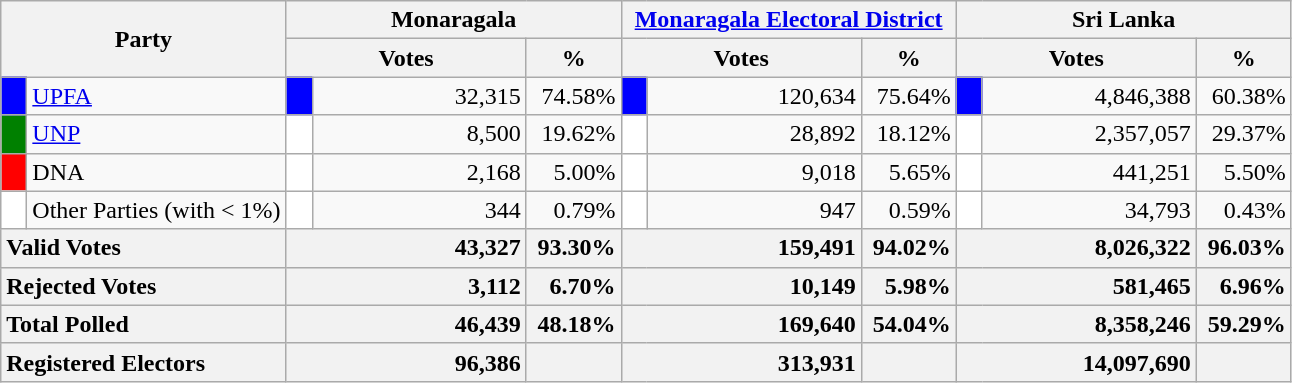<table class="wikitable">
<tr>
<th colspan="2" width="144px"rowspan="2">Party</th>
<th colspan="3" width="216px">Monaragala</th>
<th colspan="3" width="216px"><a href='#'>Monaragala Electoral District</a></th>
<th colspan="3" width="216px">Sri Lanka</th>
</tr>
<tr>
<th colspan="2" width="144px">Votes</th>
<th>%</th>
<th colspan="2" width="144px">Votes</th>
<th>%</th>
<th colspan="2" width="144px">Votes</th>
<th>%</th>
</tr>
<tr>
<td style="background-color:blue;" width="10px"></td>
<td style="text-align:left;"><a href='#'>UPFA</a></td>
<td style="background-color:blue;" width="10px"></td>
<td style="text-align:right;">32,315</td>
<td style="text-align:right;">74.58%</td>
<td style="background-color:blue;" width="10px"></td>
<td style="text-align:right;">120,634</td>
<td style="text-align:right;">75.64%</td>
<td style="background-color:blue;" width="10px"></td>
<td style="text-align:right;">4,846,388</td>
<td style="text-align:right;">60.38%</td>
</tr>
<tr>
<td style="background-color:green;" width="10px"></td>
<td style="text-align:left;"><a href='#'>UNP</a></td>
<td style="background-color:white;" width="10px"></td>
<td style="text-align:right;">8,500</td>
<td style="text-align:right;">19.62%</td>
<td style="background-color:white;" width="10px"></td>
<td style="text-align:right;">28,892</td>
<td style="text-align:right;">18.12%</td>
<td style="background-color:white;" width="10px"></td>
<td style="text-align:right;">2,357,057</td>
<td style="text-align:right;">29.37%</td>
</tr>
<tr>
<td style="background-color:red;" width="10px"></td>
<td style="text-align:left;">DNA</td>
<td style="background-color:white;" width="10px"></td>
<td style="text-align:right;">2,168</td>
<td style="text-align:right;">5.00%</td>
<td style="background-color:white;" width="10px"></td>
<td style="text-align:right;">9,018</td>
<td style="text-align:right;">5.65%</td>
<td style="background-color:white;" width="10px"></td>
<td style="text-align:right;">441,251</td>
<td style="text-align:right;">5.50%</td>
</tr>
<tr>
<td style="background-color:white;" width="10px"></td>
<td style="text-align:left;">Other Parties (with < 1%)</td>
<td style="background-color:white;" width="10px"></td>
<td style="text-align:right;">344</td>
<td style="text-align:right;">0.79%</td>
<td style="background-color:white;" width="10px"></td>
<td style="text-align:right;">947</td>
<td style="text-align:right;">0.59%</td>
<td style="background-color:white;" width="10px"></td>
<td style="text-align:right;">34,793</td>
<td style="text-align:right;">0.43%</td>
</tr>
<tr>
<th colspan="2" width="144px"style="text-align:left;">Valid Votes</th>
<th style="text-align:right;"colspan="2" width="144px">43,327</th>
<th style="text-align:right;">93.30%</th>
<th style="text-align:right;"colspan="2" width="144px">159,491</th>
<th style="text-align:right;">94.02%</th>
<th style="text-align:right;"colspan="2" width="144px">8,026,322</th>
<th style="text-align:right;">96.03%</th>
</tr>
<tr>
<th colspan="2" width="144px"style="text-align:left;">Rejected Votes</th>
<th style="text-align:right;"colspan="2" width="144px">3,112</th>
<th style="text-align:right;">6.70%</th>
<th style="text-align:right;"colspan="2" width="144px">10,149</th>
<th style="text-align:right;">5.98%</th>
<th style="text-align:right;"colspan="2" width="144px">581,465</th>
<th style="text-align:right;">6.96%</th>
</tr>
<tr>
<th colspan="2" width="144px"style="text-align:left;">Total Polled</th>
<th style="text-align:right;"colspan="2" width="144px">46,439</th>
<th style="text-align:right;">48.18%</th>
<th style="text-align:right;"colspan="2" width="144px">169,640</th>
<th style="text-align:right;">54.04%</th>
<th style="text-align:right;"colspan="2" width="144px">8,358,246</th>
<th style="text-align:right;">59.29%</th>
</tr>
<tr>
<th colspan="2" width="144px"style="text-align:left;">Registered Electors</th>
<th style="text-align:right;"colspan="2" width="144px">96,386</th>
<th></th>
<th style="text-align:right;"colspan="2" width="144px">313,931</th>
<th></th>
<th style="text-align:right;"colspan="2" width="144px">14,097,690</th>
<th></th>
</tr>
</table>
